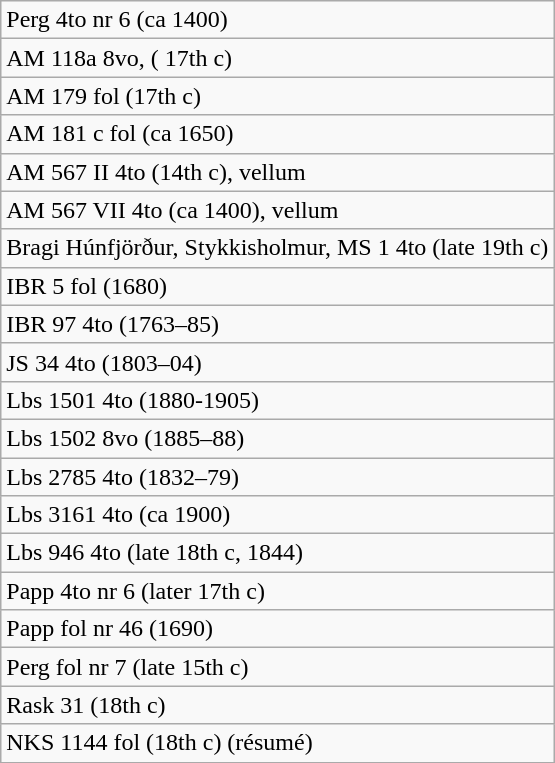<table class="wikitable">
<tr>
<td>Perg 4to nr 6 (ca 1400)</td>
</tr>
<tr>
<td>AM 118a 8vo, ( 17th c)</td>
</tr>
<tr>
<td>AM 179 fol (17th c)</td>
</tr>
<tr>
<td>AM 181 c fol (ca 1650)</td>
</tr>
<tr>
<td>AM 567 II 4to (14th c), vellum</td>
</tr>
<tr>
<td>AM 567 VII 4to (ca 1400), vellum</td>
</tr>
<tr>
<td>Bragi Húnfjörður, Stykkisholmur, MS 1 4to (late 19th c)</td>
</tr>
<tr>
<td>IBR 5 fol (1680)</td>
</tr>
<tr>
<td>IBR 97 4to (1763–85)</td>
</tr>
<tr>
<td>JS 34 4to (1803–04)</td>
</tr>
<tr>
<td>Lbs 1501 4to (1880-1905)</td>
</tr>
<tr>
<td>Lbs 1502 8vo (1885–88)</td>
</tr>
<tr>
<td>Lbs 2785 4to (1832–79)</td>
</tr>
<tr>
<td>Lbs 3161 4to (ca 1900)</td>
</tr>
<tr>
<td>Lbs 946 4to (late 18th c, 1844)</td>
</tr>
<tr>
<td>Papp 4to nr 6 (later 17th c)</td>
</tr>
<tr>
<td>Papp fol nr 46 (1690)</td>
</tr>
<tr>
<td>Perg fol nr 7 (late 15th c)</td>
</tr>
<tr>
<td>Rask 31 (18th c)</td>
</tr>
<tr>
<td>NKS 1144 fol (18th c) (résumé)</td>
</tr>
</table>
